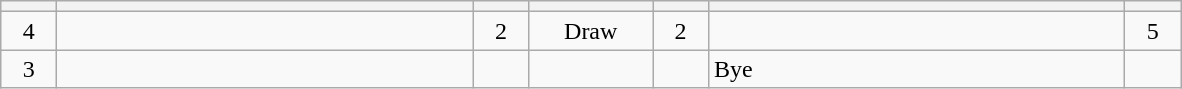<table class="wikitable" style="text-align: center;">
<tr>
<th width=30></th>
<th width=270></th>
<th width=30></th>
<th width=75></th>
<th width=30></th>
<th width=270></th>
<th width=30></th>
</tr>
<tr>
<td>4</td>
<td align=left></td>
<td>2</td>
<td>Draw</td>
<td>2</td>
<td align=left></td>
<td>5</td>
</tr>
<tr>
<td>3</td>
<td align=left><strong></strong></td>
<td></td>
<td></td>
<td></td>
<td align=left>Bye</td>
<td></td>
</tr>
</table>
